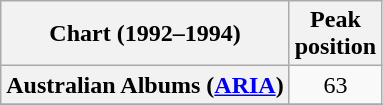<table class="wikitable sortable plainrowheaders" style="text-align:center">
<tr>
<th scope="col">Chart (1992–1994)</th>
<th scope="col">Peak<br>position</th>
</tr>
<tr>
<th scope="row">Australian Albums (<a href='#'>ARIA</a>)</th>
<td>63</td>
</tr>
<tr>
</tr>
<tr>
</tr>
<tr>
</tr>
<tr>
</tr>
</table>
